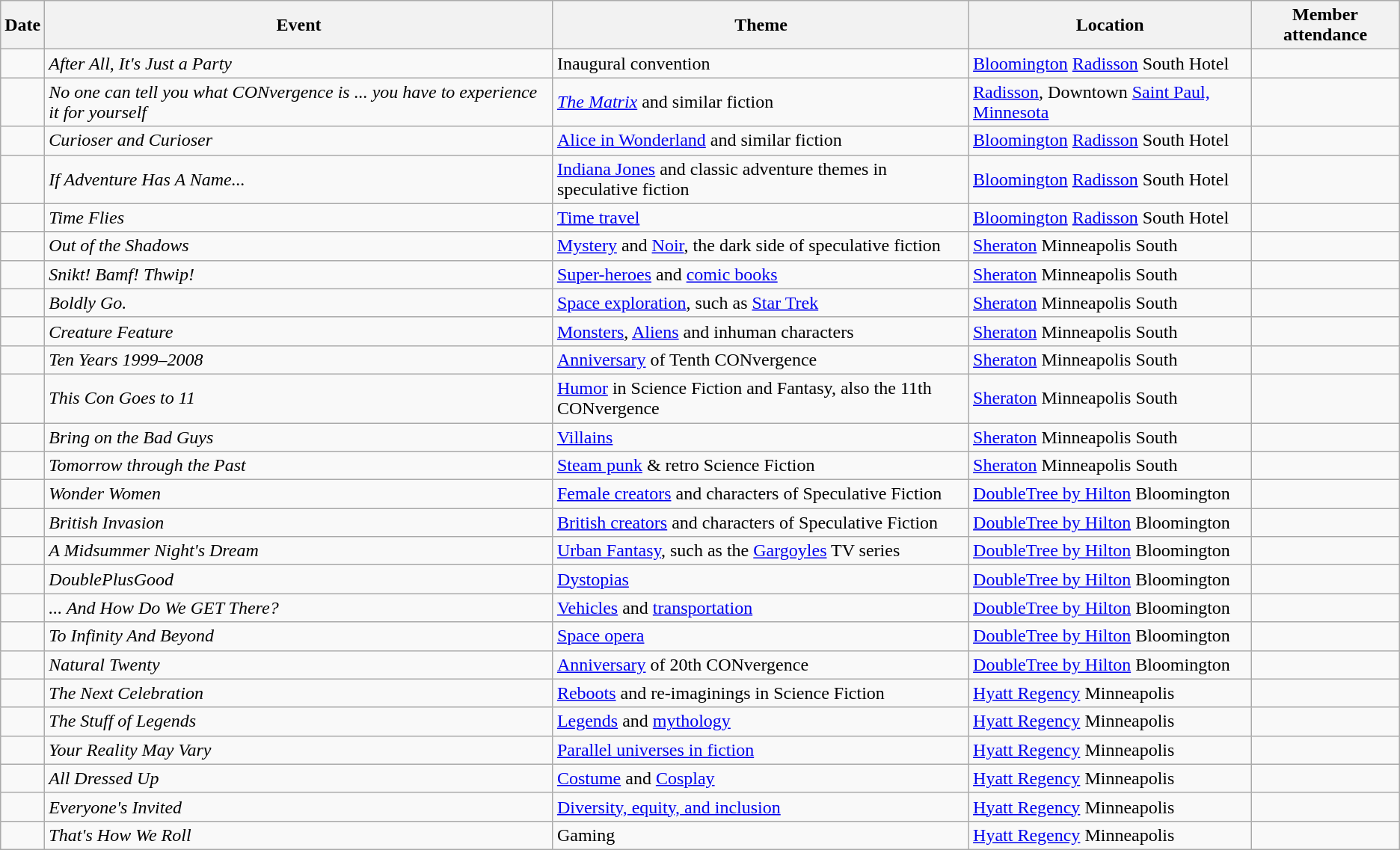<table class="wikitable sortable mw-collapsible">
<tr>
<th>Date</th>
<th class="unsortable">Event</th>
<th class="unsortable">Theme</th>
<th>Location</th>
<th>Member attendance</th>
</tr>
<tr>
<td></td>
<td><em>After All, It's Just a Party</em></td>
<td>Inaugural convention</td>
<td><a href='#'>Bloomington</a> <a href='#'>Radisson</a> South Hotel</td>
<td></td>
</tr>
<tr>
<td></td>
<td><em>No one can tell you what CONvergence is ... you have to experience it for yourself</em></td>
<td><em><a href='#'>The Matrix</a></em> and similar fiction</td>
<td><a href='#'>Radisson</a>, Downtown <a href='#'>Saint Paul, Minnesota</a></td>
<td></td>
</tr>
<tr>
<td></td>
<td><em>Curioser and Curioser</em></td>
<td><a href='#'>Alice in Wonderland</a> and similar fiction</td>
<td><a href='#'>Bloomington</a> <a href='#'>Radisson</a> South Hotel</td>
<td></td>
</tr>
<tr>
<td></td>
<td><em>If Adventure Has A Name...</em></td>
<td><a href='#'>Indiana Jones</a> and classic adventure themes in speculative fiction</td>
<td><a href='#'>Bloomington</a> <a href='#'>Radisson</a> South Hotel</td>
<td></td>
</tr>
<tr>
<td></td>
<td><em>Time Flies</em></td>
<td><a href='#'>Time travel</a></td>
<td><a href='#'>Bloomington</a> <a href='#'>Radisson</a> South Hotel</td>
<td></td>
</tr>
<tr>
<td></td>
<td><em>Out of the Shadows</em></td>
<td><a href='#'>Mystery</a> and <a href='#'>Noir</a>, the dark side of speculative fiction</td>
<td><a href='#'>Sheraton</a> Minneapolis South</td>
<td></td>
</tr>
<tr>
<td></td>
<td><em>Snikt! Bamf! Thwip!</em></td>
<td><a href='#'>Super-heroes</a> and <a href='#'>comic books</a></td>
<td><a href='#'>Sheraton</a> Minneapolis South</td>
<td></td>
</tr>
<tr>
<td></td>
<td><em>Boldly Go.</em></td>
<td><a href='#'>Space exploration</a>, such as <a href='#'>Star Trek</a></td>
<td><a href='#'>Sheraton</a> Minneapolis South</td>
<td></td>
</tr>
<tr>
<td></td>
<td><em>Creature Feature</em></td>
<td><a href='#'>Monsters</a>, <a href='#'>Aliens</a> and inhuman characters</td>
<td><a href='#'>Sheraton</a> Minneapolis South</td>
<td></td>
</tr>
<tr>
<td></td>
<td><em>Ten Years 1999–2008</em></td>
<td><a href='#'>Anniversary</a> of Tenth CONvergence</td>
<td><a href='#'>Sheraton</a> Minneapolis South</td>
<td></td>
</tr>
<tr>
<td></td>
<td><em>This Con Goes to 11</em></td>
<td><a href='#'>Humor</a> in Science Fiction and Fantasy, also the 11th CONvergence</td>
<td><a href='#'>Sheraton</a> Minneapolis South</td>
<td></td>
</tr>
<tr>
<td></td>
<td><em>Bring on the Bad Guys</em></td>
<td><a href='#'>Villains</a></td>
<td><a href='#'>Sheraton</a> Minneapolis South</td>
<td></td>
</tr>
<tr>
<td></td>
<td><em>Tomorrow through the Past</em></td>
<td><a href='#'>Steam punk</a> & retro Science Fiction</td>
<td><a href='#'>Sheraton</a> Minneapolis South</td>
<td></td>
</tr>
<tr>
<td></td>
<td><em>Wonder Women</em></td>
<td><a href='#'>Female creators</a> and characters of Speculative Fiction</td>
<td><a href='#'>DoubleTree by Hilton</a> Bloomington</td>
<td></td>
</tr>
<tr>
<td></td>
<td><em>British Invasion</em></td>
<td><a href='#'>British creators</a> and characters of Speculative Fiction</td>
<td><a href='#'>DoubleTree by Hilton</a> Bloomington</td>
<td></td>
</tr>
<tr>
<td></td>
<td><em>A Midsummer Night's Dream</em></td>
<td><a href='#'>Urban Fantasy</a>, such as the <a href='#'>Gargoyles</a> TV series</td>
<td><a href='#'>DoubleTree by Hilton</a> Bloomington</td>
<td></td>
</tr>
<tr>
<td></td>
<td><em>DoublePlusGood</em></td>
<td><a href='#'>Dystopias</a></td>
<td><a href='#'>DoubleTree by Hilton</a> Bloomington</td>
<td></td>
</tr>
<tr>
<td></td>
<td><em>... And How Do We GET There?</em></td>
<td><a href='#'>Vehicles</a> and <a href='#'>transportation</a></td>
<td><a href='#'>DoubleTree by Hilton</a> Bloomington</td>
<td></td>
</tr>
<tr>
<td></td>
<td><em>To Infinity And Beyond</em></td>
<td><a href='#'>Space opera</a></td>
<td><a href='#'>DoubleTree by Hilton</a> Bloomington</td>
<td></td>
</tr>
<tr>
<td></td>
<td><em>Natural Twenty</em></td>
<td><a href='#'>Anniversary</a> of 20th CONvergence</td>
<td><a href='#'>DoubleTree by Hilton</a> Bloomington</td>
<td></td>
</tr>
<tr>
<td></td>
<td><em>The Next Celebration</em></td>
<td><a href='#'>Reboots</a> and re-imaginings in Science Fiction</td>
<td><a href='#'>Hyatt Regency</a> Minneapolis</td>
<td></td>
</tr>
<tr>
<td></td>
<td><em>The Stuff of Legends</em></td>
<td><a href='#'>Legends</a> and <a href='#'>mythology</a></td>
<td><a href='#'>Hyatt Regency</a> Minneapolis</td>
<td></td>
</tr>
<tr>
<td></td>
<td><em>Your Reality May Vary</em></td>
<td><a href='#'>Parallel universes in fiction</a></td>
<td><a href='#'>Hyatt Regency</a> Minneapolis</td>
<td></td>
</tr>
<tr>
<td></td>
<td><em>All Dressed Up</em></td>
<td><a href='#'>Costume</a> and <a href='#'>Cosplay</a></td>
<td><a href='#'>Hyatt Regency</a> Minneapolis</td>
<td></td>
</tr>
<tr>
<td></td>
<td><em>Everyone's Invited</em></td>
<td><a href='#'>Diversity, equity, and inclusion</a></td>
<td><a href='#'>Hyatt Regency</a> Minneapolis</td>
<td></td>
</tr>
<tr>
<td></td>
<td><em>That's How We Roll</em></td>
<td>Gaming</td>
<td><a href='#'>Hyatt Regency</a> Minneapolis</td>
<td></td>
</tr>
</table>
